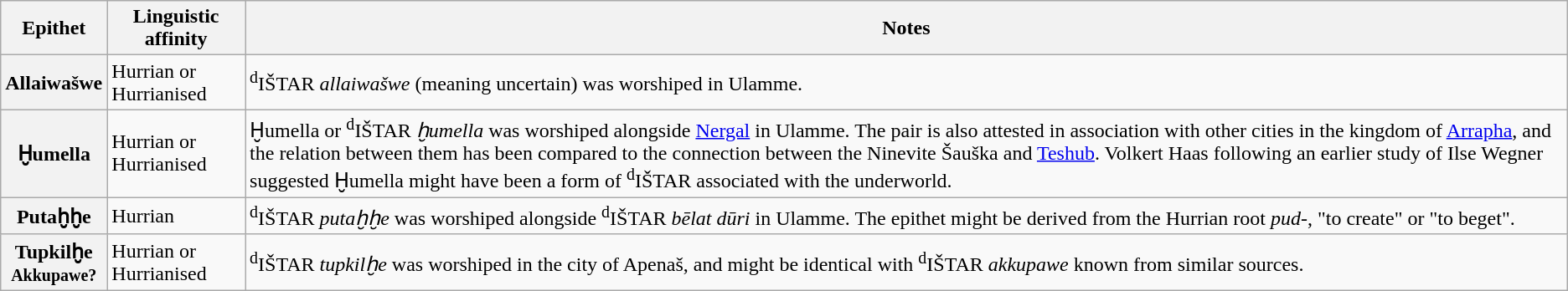<table class="wikitable">
<tr>
<th scope="col">Epithet</th>
<th scope="col">Linguistic affinity</th>
<th scope="col">Notes</th>
</tr>
<tr>
<th scope="row">Allaiwašwe</th>
<td>Hurrian or Hurrianised</td>
<td><sup>d</sup>IŠTAR <em>allaiwašwe</em> (meaning uncertain) was worshiped in Ulamme.</td>
</tr>
<tr>
<th scope="row">Ḫumella</th>
<td>Hurrian or Hurrianised</td>
<td>Ḫumella or <sup>d</sup>IŠTAR <em>ḫumella</em> was worshiped alongside <a href='#'>Nergal</a> in Ulamme. The pair is also attested in association with other cities in the kingdom of <a href='#'>Arrapha</a>, and the relation between them has been compared to the connection between the Ninevite Šauška and <a href='#'>Teshub</a>. Volkert Haas following an earlier study of Ilse Wegner suggested Ḫumella might have been a form of <sup>d</sup>IŠTAR associated with the underworld.</td>
</tr>
<tr>
<th scope="row">Putaḫḫe</th>
<td>Hurrian</td>
<td><sup>d</sup>IŠTAR <em>putaḫḫe</em> was worshiped alongside <sup>d</sup>IŠTAR <em>bēlat dūri</em> in Ulamme. The epithet might be derived from the Hurrian root <em>pud-</em>, "to create" or "to beget".</td>
</tr>
<tr>
<th scope="row">Tupkilḫe <br><small>Akkupawe?</small></th>
<td>Hurrian or Hurrianised</td>
<td><sup>d</sup>IŠTAR <em>tupkilḫe</em> was worshiped in the city of Apenaš, and might be identical with <sup>d</sup>IŠTAR <em>akkupawe</em> known from similar sources.</td>
</tr>
</table>
